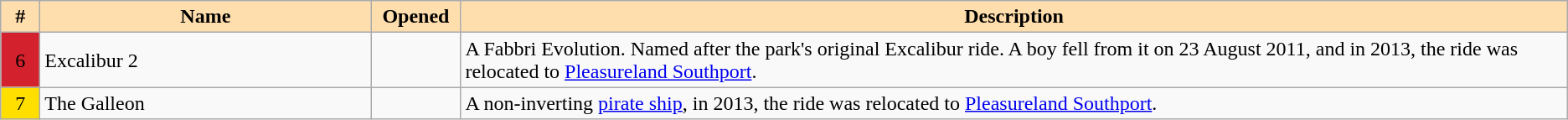<table class="wikitable">
<tr>
<th style="background:#ffdead; width:1.5em;">#</th>
<th style="background:#ffdead; width:16em;">Name</th>
<th style="background:#ffdead; width:4em;">Opened</th>
<th style="background:#ffdead;">Description</th>
</tr>
<tr>
<td style="background:#d3212d; text-align:center;">6</td>
<td>Excalibur 2</td>
<td></td>
<td>A Fabbri Evolution. Named after the park's original Excalibur ride. A boy fell from it on 23 August 2011, and in 2013, the ride was relocated to <a href='#'>Pleasureland Southport</a>.</td>
</tr>
<tr>
<td style="background:#ffdf00; text-align:center;">7</td>
<td>The Galleon</td>
<td></td>
<td>A non-inverting <a href='#'>pirate ship</a>, in 2013, the ride was relocated to <a href='#'>Pleasureland Southport</a>.</td>
</tr>
</table>
